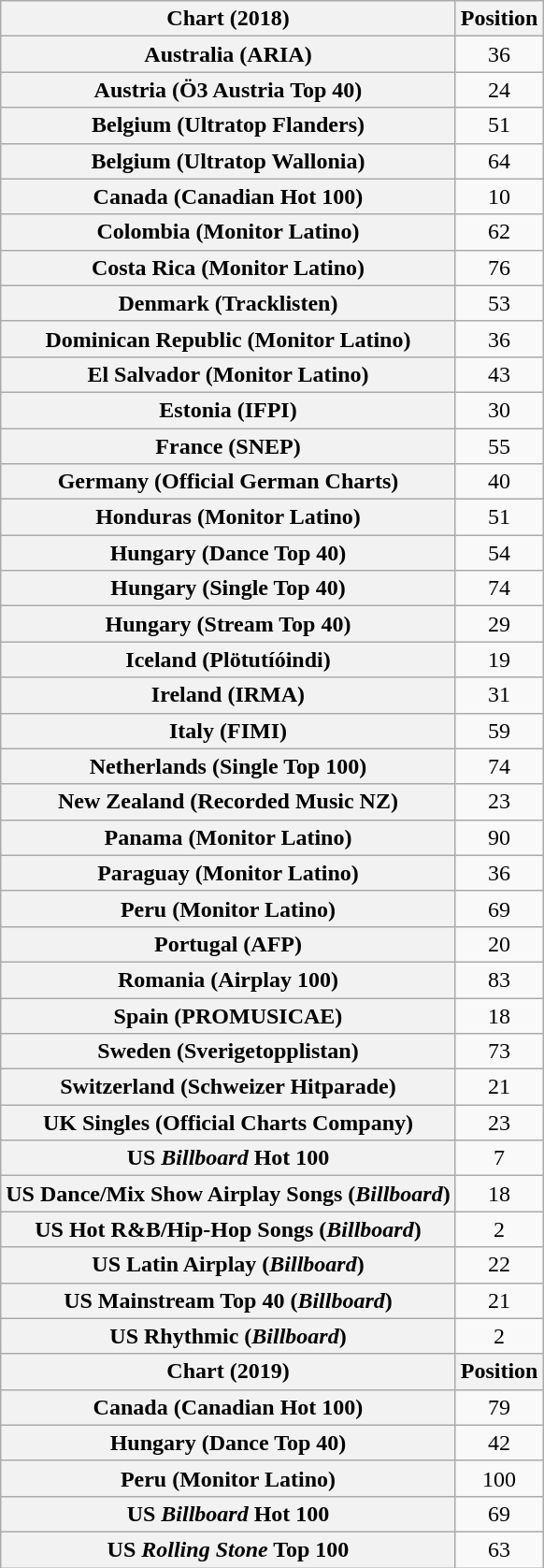<table class="wikitable sortable plainrowheaders" style="text-align:center">
<tr>
<th scope="col">Chart (2018)</th>
<th scope="col">Position</th>
</tr>
<tr>
<th scope="row">Australia (ARIA)</th>
<td>36</td>
</tr>
<tr>
<th scope="row">Austria (Ö3 Austria Top 40)</th>
<td>24</td>
</tr>
<tr>
<th scope="row">Belgium (Ultratop Flanders)</th>
<td>51</td>
</tr>
<tr>
<th scope="row">Belgium (Ultratop Wallonia)</th>
<td>64</td>
</tr>
<tr>
<th scope="row">Canada (Canadian Hot 100)</th>
<td>10</td>
</tr>
<tr>
<th scope="row">Colombia (Monitor Latino)</th>
<td>62</td>
</tr>
<tr>
<th scope="row">Costa Rica (Monitor Latino)</th>
<td>76</td>
</tr>
<tr>
<th scope="row">Denmark (Tracklisten)</th>
<td>53</td>
</tr>
<tr>
<th scope="row">Dominican Republic (Monitor Latino)</th>
<td>36</td>
</tr>
<tr>
<th scope="row">El Salvador (Monitor Latino)</th>
<td>43</td>
</tr>
<tr>
<th scope="row">Estonia (IFPI)</th>
<td>30</td>
</tr>
<tr>
<th scope="row">France (SNEP)</th>
<td>55</td>
</tr>
<tr>
<th scope="row">Germany (Official German Charts)</th>
<td>40</td>
</tr>
<tr>
<th scope="row">Honduras (Monitor Latino)</th>
<td>51</td>
</tr>
<tr>
<th scope="row">Hungary (Dance Top 40)</th>
<td>54</td>
</tr>
<tr>
<th scope="row">Hungary (Single Top 40)</th>
<td>74</td>
</tr>
<tr>
<th scope="row">Hungary (Stream Top 40)</th>
<td>29</td>
</tr>
<tr>
<th scope="row">Iceland (Plötutíóindi)</th>
<td>19</td>
</tr>
<tr>
<th scope="row">Ireland (IRMA)</th>
<td>31</td>
</tr>
<tr>
<th scope="row">Italy (FIMI)</th>
<td>59</td>
</tr>
<tr>
<th scope="row">Netherlands (Single Top 100)</th>
<td>74</td>
</tr>
<tr>
<th scope="row">New Zealand (Recorded Music NZ)</th>
<td>23</td>
</tr>
<tr>
<th scope="row">Panama (Monitor Latino)</th>
<td>90</td>
</tr>
<tr :>
<th scope="row">Paraguay (Monitor Latino)</th>
<td>36</td>
</tr>
<tr>
<th scope="row">Peru (Monitor Latino)</th>
<td>69</td>
</tr>
<tr>
<th scope="row">Portugal (AFP)</th>
<td>20</td>
</tr>
<tr>
<th scope="row">Romania (Airplay 100)</th>
<td>83</td>
</tr>
<tr>
<th scope="row">Spain (PROMUSICAE)</th>
<td>18</td>
</tr>
<tr>
<th scope="row">Sweden (Sverigetopplistan)</th>
<td>73</td>
</tr>
<tr>
<th scope="row">Switzerland (Schweizer Hitparade)</th>
<td>21</td>
</tr>
<tr>
<th scope="row">UK Singles (Official Charts Company)</th>
<td>23</td>
</tr>
<tr>
<th scope="row">US <em>Billboard</em> Hot 100</th>
<td>7</td>
</tr>
<tr>
<th scope="row">US Dance/Mix Show Airplay Songs (<em>Billboard</em>)</th>
<td>18</td>
</tr>
<tr>
<th scope="row">US Hot R&B/Hip-Hop Songs (<em>Billboard</em>)</th>
<td>2</td>
</tr>
<tr>
<th scope="row">US Latin Airplay (<em>Billboard</em>)</th>
<td>22</td>
</tr>
<tr>
<th scope="row">US Mainstream Top 40 (<em>Billboard</em>)</th>
<td>21</td>
</tr>
<tr>
<th scope="row">US Rhythmic (<em>Billboard</em>)</th>
<td>2</td>
</tr>
<tr>
<th scope="col">Chart (2019)</th>
<th scope="col">Position</th>
</tr>
<tr>
<th scope="row">Canada (Canadian Hot 100)</th>
<td>79</td>
</tr>
<tr>
<th scope="row">Hungary (Dance Top 40)</th>
<td>42</td>
</tr>
<tr>
<th scope="row">Peru (Monitor Latino)</th>
<td>100</td>
</tr>
<tr>
<th scope="row">US <em>Billboard</em> Hot 100</th>
<td>69</td>
</tr>
<tr>
<th scope="row">US <em>Rolling Stone</em> Top 100</th>
<td>63</td>
</tr>
</table>
